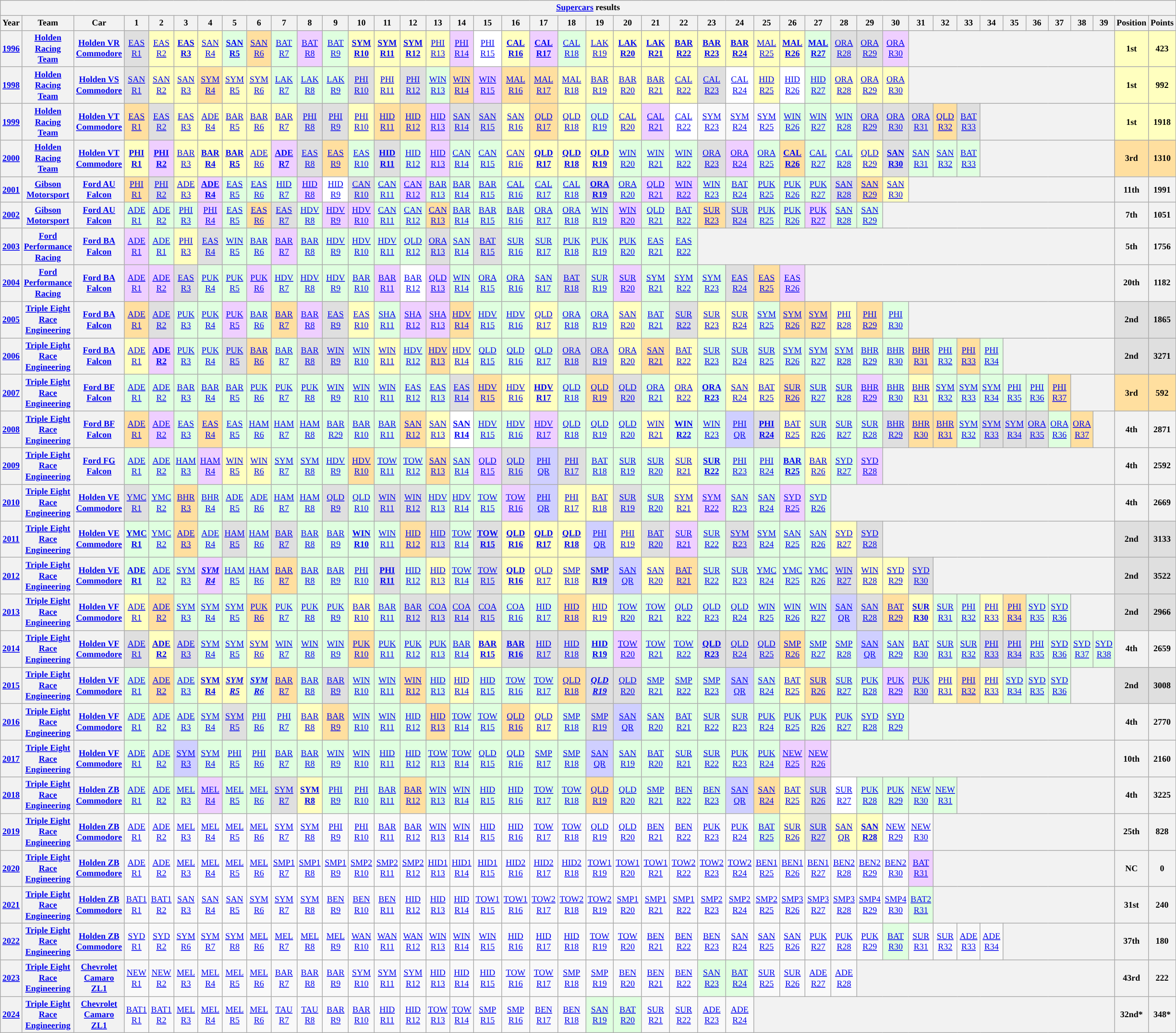<table class="wikitable" style="text-align:center; font-size:75%">
<tr>
<th colspan=45><a href='#'>Supercars</a> results</th>
</tr>
<tr>
<th>Year</th>
<th>Team</th>
<th>Car</th>
<th>1</th>
<th>2</th>
<th>3</th>
<th>4</th>
<th>5</th>
<th>6</th>
<th>7</th>
<th>8</th>
<th>9</th>
<th>10</th>
<th>11</th>
<th>12</th>
<th>13</th>
<th>14</th>
<th>15</th>
<th>16</th>
<th>17</th>
<th>18</th>
<th>19</th>
<th>20</th>
<th>21</th>
<th>22</th>
<th>23</th>
<th>24</th>
<th>25</th>
<th>26</th>
<th>27</th>
<th>28</th>
<th>29</th>
<th>30</th>
<th>31</th>
<th>32</th>
<th>33</th>
<th>34</th>
<th>35</th>
<th>36</th>
<th>37</th>
<th>38</th>
<th>39</th>
<th>Position</th>
<th>Points</th>
</tr>
<tr>
<th><a href='#'>1996</a></th>
<th><a href='#'>Holden Racing Team</a></th>
<th><a href='#'>Holden VR Commodore</a></th>
<td style="background:#dfdfdf;"><a href='#'>EAS<br>R1</a><br></td>
<td style="background:#ffffbf;"><a href='#'>EAS<br>R2</a><br></td>
<td style="background:#ffffbf;"><strong><a href='#'>EAS<br>R3</a><br></strong></td>
<td style="background:#ffffbf;"><a href='#'>SAN<br>R4</a><br></td>
<td style="background:#dfffdf;"><strong><a href='#'>SAN<br>R5</a><br></strong></td>
<td style="background:#ffdf9f;"><a href='#'>SAN<br>R6</a><br></td>
<td style="background:#DFFFDF;"><a href='#'>BAT<br>R7</a><br></td>
<td style="background:#efcfff;"><a href='#'>BAT<br>R8</a><br></td>
<td style="background:#DFFFDF;"><a href='#'>BAT<br>R9</a><br></td>
<td style="background:#ffffbf;"><strong><a href='#'>SYM<br>R10</a><br></strong></td>
<td style="background:#ffffbf;"><strong><a href='#'>SYM<br>R11</a><br></strong></td>
<td style="background:#ffffbf;"><strong><a href='#'>SYM<br>R12</a><br></strong></td>
<td style="background:#ffffbf;"><a href='#'>PHI<br>R13</a><br></td>
<td style="background:#efcfff;"><a href='#'>PHI<br>R14</a><br></td>
<td style="background:#ffffff;"><a href='#'>PHI<br>R15</a><br></td>
<td style="background:#ffffbf;"><strong><a href='#'>CAL<br>R16</a><br></strong></td>
<td style="background:#EFCFFF;"><strong><a href='#'>CAL<br>R17</a><br></strong></td>
<td style="background:#dfffdf;"><a href='#'>CAL<br>R18</a><br></td>
<td style="background:#ffffbf;"><a href='#'>LAK<br>R19</a><br></td>
<td style="background:#ffffbf;"><strong><a href='#'>LAK<br>R20</a><br></strong></td>
<td style="background:#ffffbf;"><strong><a href='#'>LAK<br>R21</a><br></strong></td>
<td style="background:#ffffbf;"><strong><a href='#'>BAR<br>R22</a><br></strong></td>
<td style="background:#ffffbf;"><strong><a href='#'>BAR<br>R23</a><br></strong></td>
<td style="background:#ffffbf;"><strong><a href='#'>BAR<br>R24</a><br></strong></td>
<td style="background:#ffffbf;"><a href='#'>MAL<br>R25</a><br></td>
<td style="background:#ffffbf;"><strong><a href='#'>MAL<br>R26</a><br></strong></td>
<td style="background:#dfffdf;"><strong><a href='#'>MAL<br>R27</a><br></strong></td>
<td style="background:#dfdfdf;"><a href='#'>ORA<br>R28</a><br></td>
<td style="background:#dfdfdf;"><a href='#'>ORA<br>R29</a><br></td>
<td style="background:#efcfff;"><a href='#'>ORA<br>R30</a><br></td>
<th colspan=9></th>
<th style="background:#FFFFBF;">1st</th>
<th style="background:#FFFFBF;">423</th>
</tr>
<tr>
<th><a href='#'>1998</a></th>
<th><a href='#'>Holden Racing Team</a></th>
<th><a href='#'>Holden VS Commodore</a></th>
<td style="background:#dfdfdf;"><a href='#'>SAN<br>R1</a><br></td>
<td style="background:#ffffbf;"><a href='#'>SAN<br>R2</a><br></td>
<td style="background:#ffffbf;"><a href='#'>SAN<br>R3</a><br></td>
<td style="background:#ffdf9f;"><a href='#'>SYM<br>R4</a><br></td>
<td style="background:#ffffbf;"><a href='#'>SYM<br>R5</a><br></td>
<td style="background:#ffffbf;"><a href='#'>SYM<br>R6</a><br></td>
<td style="background:#dfffdf;"><a href='#'>LAK<br>R7</a><br></td>
<td style="background:#dfffdf;"><a href='#'>LAK<br>R8</a><br></td>
<td style="background:#dfffdf;"><a href='#'>LAK<br>R9</a><br></td>
<td style="background:#dfdfdf;"><a href='#'>PHI<br>R10</a><br></td>
<td style="background:#ffffbf;"><a href='#'>PHI<br>R11</a><br></td>
<td style="background:#dfdfdf;"><a href='#'>PHI<br>R12</a><br></td>
<td style="background:#dfffdf;"><a href='#'>WIN<br>R13</a><br></td>
<td style="background:#ffdf9f;"><a href='#'>WIN<br>R14</a><br></td>
<td style="background:#efcfff;"><a href='#'>WIN<br>R15</a><br></td>
<td style="background:#ffdf9f;"><a href='#'>MAL<br>R16</a><br></td>
<td style="background:#ffdf9f;"><a href='#'>MAL<br>R17</a><br></td>
<td style="background:#ffffbf;"><a href='#'>MAL<br>R18</a><br></td>
<td style="background:#ffffbf;"><a href='#'>BAR<br>R19</a><br></td>
<td style="background:#ffffbf;"><a href='#'>BAR<br>R20</a><br></td>
<td style="background:#ffffbf;"><a href='#'>BAR<br>R21</a><br></td>
<td style="background:#ffffbf;"><a href='#'>CAL<br>R22</a><br></td>
<td style="background:#dfdfdf;"><a href='#'>CAL<br>R23</a><br></td>
<td style="background:#ffffff;"><a href='#'>CAL<br>R24</a><br></td>
<td style="background:#ffffbf;"><a href='#'>HID<br>R25</a><br></td>
<td style="background:#ffffff;"><a href='#'>HID<br>R26</a><br></td>
<td style="background:#dfffdf;"><a href='#'>HID<br>R27</a><br></td>
<td style="background:#ffffbf;"><a href='#'>ORA<br>R28</a><br></td>
<td style="background:#ffffbf;"><a href='#'>ORA<br>R29</a><br></td>
<td style="background:#ffffbf;"><a href='#'>ORA<br>R30</a><br></td>
<th colspan=9></th>
<th style="background:#FFFFBF;">1st</th>
<th style="background:#FFFFBF;">992</th>
</tr>
<tr>
<th><a href='#'>1999</a></th>
<th><a href='#'>Holden Racing Team</a></th>
<th><a href='#'>Holden VT Commodore</a></th>
<td style="background:#ffdf9f;"><a href='#'>EAS <br> R1</a><br></td>
<td style="background:#dfdfdf;"><a href='#'>EAS <br> R2</a><br></td>
<td style="background:#ffffbf;"><a href='#'>EAS <br> R3</a><br></td>
<td style="background:#ffffbf;"><a href='#'>ADE <br> R4</a><br></td>
<td style="background:#ffffbf;"><a href='#'>BAR <br> R5</a><br></td>
<td style="background:#ffffbf;"><a href='#'>BAR <br> R6</a><br></td>
<td style="background:#ffffbf;"><a href='#'>BAR <br> R7</a><br></td>
<td style="background:#dfdfdf;"><a href='#'>PHI <br> R8</a><br></td>
<td style="background:#dfdfdf;"><a href='#'>PHI <br> R9</a><br></td>
<td style="background:#ffffbf;"><a href='#'>PHI <br> R10</a><br></td>
<td style="background:#ffdf9f;"><a href='#'>HID <br> R11</a><br></td>
<td style="background:#ffdf9f;"><a href='#'>HID <br> R12</a><br></td>
<td style="background:#efcfff;"><a href='#'>HID <br> R13</a><br></td>
<td style="background:#dfdfdf;"><a href='#'>SAN <br> R14</a><br></td>
<td style="background:#dfdfdf;"><a href='#'>SAN <br> R15</a><br></td>
<td style="background:#ffffbf;"><a href='#'>SAN <br> R16</a><br></td>
<td style="background:#ffdf9f;"><a href='#'>QLD <br> R17</a><br></td>
<td style="background:#ffffbf;"><a href='#'>QLD <br> R18</a><br></td>
<td style="background:#dfffdf;"><a href='#'>QLD <br> R19</a><br></td>
<td style="background:#ffffbf;"><a href='#'>CAL <br> R20</a><br></td>
<td style="background:#efcfff;"><a href='#'>CAL <br> R21</a><br></td>
<td style="background:#ffffff;"><a href='#'>CAL <br> R22</a><br></td>
<td style="background:#;"><a href='#'>SYM <br> R23</a><br></td>
<td style="background:#;"><a href='#'>SYM <br> R24</a><br></td>
<td style="background:#;"><a href='#'>SYM <br> R25</a><br></td>
<td style="background:#dfffdf;"><a href='#'>WIN <br> R26</a><br></td>
<td style="background:#dfffdf;"><a href='#'>WIN <br> R27</a><br></td>
<td style="background:#dfffdf;"><a href='#'>WIN <br> R28</a><br></td>
<td style="background:#dfdfdf;"><a href='#'>ORA <br> R29</a><br></td>
<td style="background:#dfdfdf;"><a href='#'>ORA <br> R30</a><br></td>
<td style="background:#dfdfdf;"><a href='#'>ORA <br> R31</a><br></td>
<td style="background:#ffdf9f;"><a href='#'>QLD <br> R32</a><br></td>
<td style="background:#dfdfdf;"><a href='#'>BAT <br> R33</a><br></td>
<th colspan=6></th>
<th style="background:#FFFFBF;">1st</th>
<th style="background:#FFFFBF;">1918</th>
</tr>
<tr>
<th><a href='#'>2000</a></th>
<th><a href='#'>Holden Racing Team</a></th>
<th><a href='#'>Holden VT Commodore</a></th>
<td style="background:#ffffbf;"><strong><a href='#'>PHI <br> R1</a><br></strong></td>
<td style="background:#efcfff;"><strong><a href='#'>PHI <br> R2</a><br></strong></td>
<td style="background:#ffffbf;"><a href='#'>BAR <br> R3</a><br></td>
<td style="background:#ffffbf;"><strong><a href='#'>BAR <br> R4</a><br></strong></td>
<td style="background:#ffffbf;"><strong><a href='#'>BAR <br> R5</a><br></strong></td>
<td style="background:#ffffbf;"><a href='#'>ADE <br> R6</a><br></td>
<td style="background:#efcfff;"><strong><a href='#'>ADE <br> R7</a><br></strong></td>
<td style="background:#dfdfdf;"><a href='#'>EAS <br> R8</a><br></td>
<td style="background:#ffdf9f;"><a href='#'>EAS <br> R9</a><br></td>
<td style="background:#dfffdf;"><a href='#'>EAS <br> R10</a><br></td>
<td style="background:#dfdfdf;"><strong><a href='#'>HID <br> R11</a><br></strong></td>
<td style="background:#dfffdf;"><a href='#'>HID <br> R12</a><br></td>
<td style="background:#efcfff;"><a href='#'>HID <br> R13</a><br></td>
<td style="background:#dfffdf;"><a href='#'>CAN <br> R14</a><br></td>
<td style="background:#dfffdf;"><a href='#'>CAN <br> R15</a><br></td>
<td style="background:#ffffbf;"><a href='#'>CAN <br> R16</a><br></td>
<td style="background:#ffffbf;"><strong><a href='#'>QLD <br> R17</a><br></strong></td>
<td style="background:#ffffbf;"><strong><a href='#'>QLD <br> R18</a><br></strong></td>
<td style="background:#ffffbf;"><strong><a href='#'>QLD <br> R19</a><br></strong></td>
<td style="background:#dfffdf;"><a href='#'>WIN <br> R20</a><br></td>
<td style="background:#dfffdf;"><a href='#'>WIN <br> R21</a><br></td>
<td style="background:#dfffdf;"><a href='#'>WIN <br> R22</a><br></td>
<td style="background:#dfdfdf;"><a href='#'>ORA <br> R23</a><br></td>
<td style="background:#efcfff;"><a href='#'>ORA <br> R24</a><br></td>
<td style="background:#dfffdf;"><a href='#'>ORA <br> R25</a><br></td>
<td style="background:#ffdf9f;"><strong><a href='#'>CAL <br> R26</a><br></strong></td>
<td style="background:#dfffdf;"><a href='#'>CAL <br> R27</a><br></td>
<td style="background:#dfffdf;"><a href='#'>CAL <br> R28</a><br></td>
<td style="background:#ffffbf;"><a href='#'>QLD <br> R29</a><br></td>
<td style="background:#dfdfdf;"><strong><a href='#'>SAN <br> R30</a><br></strong></td>
<td style="background:#dfffdf;"><a href='#'>SAN <br> R31</a><br></td>
<td style="background:#dfffdf;"><a href='#'>SAN <br> R32</a><br></td>
<td style="background:#dfffdf;"><a href='#'>BAT <br> R33</a><br></td>
<th colspan=6></th>
<th style="background:#ffdf9f;">3rd</th>
<th style="background:#ffdf9f;">1310</th>
</tr>
<tr>
<th><a href='#'>2001</a></th>
<th><a href='#'>Gibson Motorsport</a></th>
<th><a href='#'>Ford AU Falcon</a></th>
<td style="background:#ffdf9f;"><a href='#'>PHI <br> R1</a><br></td>
<td style="background:#dfdfdf;"><a href='#'>PHI <br> R2</a><br></td>
<td style="background:#ffffbf;"><a href='#'>ADE <br> R3</a><br></td>
<td style="background:#efcfff;"><strong><a href='#'>ADE <br> R4</a><br></strong></td>
<td style="background:#dfffdf;"><a href='#'>EAS <br> R5</a><br></td>
<td style="background:#dfffdf;"><a href='#'>EAS <br> R6</a><br></td>
<td style="background:#dfffdf;"><a href='#'>HID <br> R7</a><br></td>
<td style="background:#efcfff;"><a href='#'>HID <br> R8</a><br></td>
<td style="background:#ffffff;"><a href='#'>HID <br> R9</a><br></td>
<td style="background:#dfdfdf;"><a href='#'>CAN <br> R10</a><br></td>
<td style="background:#dfffdf;"><a href='#'>CAN <br> R11</a><br></td>
<td style="background:#efcfff;"><a href='#'>CAN <br> R12</a><br></td>
<td style="background:#dfffdf;"><a href='#'>BAR <br> R13</a><br></td>
<td style="background:#dfffdf;"><a href='#'>BAR <br> R14</a><br></td>
<td style="background:#dfffdf;"><a href='#'>BAR <br> R15</a><br></td>
<td style="background:#dfffdf;"><a href='#'>CAL <br> R16</a><br></td>
<td style="background:#dfffdf;"><a href='#'>CAL <br> R17</a><br></td>
<td style="background:#dfffdf;"><a href='#'>CAL <br> R18</a><br></td>
<td style="background:#dfdfdf;"><strong><a href='#'>ORA <br> R19</a><br></strong></td>
<td style="background:#dfffdf;"><a href='#'>ORA <br> R20</a><br></td>
<td style="background:#efcfff;"><a href='#'>QLD <br> R21</a><br></td>
<td style="background:#efcfff;"><a href='#'>WIN <br> R22</a><br></td>
<td style="background:#dfffdf;"><a href='#'>WIN <br> R23</a><br></td>
<td style="background:#dfffdf;"><a href='#'>BAT <br> R24</a><br></td>
<td style="background:#dfffdf;"><a href='#'>PUK <br> R25</a><br></td>
<td style="background:#dfffdf;"><a href='#'>PUK <br> R26</a><br></td>
<td style="background:#dfffdf;"><a href='#'>PUK <br> R27</a><br></td>
<td style="background:#dfdfdf;"><a href='#'>SAN <br> R28</a><br></td>
<td style="background:#ffdf9f;"><a href='#'>SAN <br> R29</a><br></td>
<td style="background:#ffffbf;"><a href='#'>SAN <br> R30</a><br></td>
<th colspan=9></th>
<th>11th</th>
<th>1991</th>
</tr>
<tr>
<th><a href='#'>2002</a></th>
<th><a href='#'>Gibson Motorsport</a></th>
<th><a href='#'>Ford AU Falcon</a></th>
<td style="background:#DFFFDF;"><a href='#'>ADE<br>R1</a><br></td>
<td style="background:#DFFFDF;"><a href='#'>ADE<br>R2</a><br></td>
<td style="background:#DFFFDF;"><a href='#'>PHI<br>R3</a><br></td>
<td style="background:#EFCFFF;"><a href='#'>PHI<br>R4</a><br></td>
<td style="background:#DFFFDF;"><a href='#'>EAS<br>R5</a><br></td>
<td style="background:#FFDF9F;"><a href='#'>EAS<br>R6</a><br></td>
<td style="background:#DFDFDF;"><a href='#'>EAS<br>R7</a><br></td>
<td style="background:#DFFFDF;"><a href='#'>HDV<br>R8</a><br></td>
<td style="background:#EFCFFF;"><a href='#'>HDV<br>R9</a><br></td>
<td style="background:#EFCFFF;"><a href='#'>HDV<br>R10</a><br></td>
<td style="background:#DFFFDF;"><a href='#'>CAN<br>R11</a><br></td>
<td style="background:#DFFFDF;"><a href='#'>CAN<br>R12</a><br></td>
<td style="background:#FFDF9F;"><a href='#'>CAN<br>R13</a><br></td>
<td style="background:#DFFFDF;"><a href='#'>BAR<br>R14</a><br></td>
<td style="background:#DFFFDF;"><a href='#'>BAR<br>R15</a><br></td>
<td style="background:#DFFFDF;"><a href='#'>BAR<br>R16</a><br></td>
<td style="background:#DFFFDF;"><a href='#'>ORA<br>R17</a><br></td>
<td style="background:#DFFFDF;"><a href='#'>ORA<br>R18</a><br></td>
<td style="background:#DFFFDF;"><a href='#'>WIN<br>R19</a><br></td>
<td style="background:#EFCFFF;"><a href='#'>WIN<br>R20</a><br></td>
<td style="background:#DFFFDF;"><a href='#'>QLD<br>R21</a><br></td>
<td style="background:#DFFFDF;"><a href='#'>BAT<br>R22</a><br></td>
<td style="background:#FFDF9F;"><a href='#'>SUR<br>R23</a><br></td>
<td style="background:#DFDFDF;"><a href='#'>SUR<br>R24</a><br></td>
<td style="background:#DFFFDF;"><a href='#'>PUK<br>R25</a><br></td>
<td style="background:#DFFFDF;"><a href='#'>PUK<br>R26</a><br></td>
<td style="background:#EFCFFF;"><a href='#'>PUK<br>R27</a><br></td>
<td style="background:#DFFFDF;"><a href='#'>SAN<br>R28</a><br></td>
<td style="background:#DFFFDF;"><a href='#'>SAN<br>R29</a><br></td>
<th colspan=10></th>
<th>7th</th>
<th>1051</th>
</tr>
<tr>
<th><a href='#'>2003</a></th>
<th><a href='#'>Ford Performance Racing</a></th>
<th><a href='#'>Ford BA Falcon</a></th>
<td style="background:#EFCFFF;"><a href='#'>ADE<br>R1</a><br></td>
<td style="background:#DFFFDF;"><a href='#'>ADE<br>R1</a><br></td>
<td style="background:#FFFFBF;"><a href='#'>PHI<br>R3</a><br></td>
<td style="background:#DFDFDF;"><a href='#'>EAS<br>R4</a><br></td>
<td style="background:#DFFFDF;"><a href='#'>WIN<br>R5</a><br></td>
<td style="background:#DFFFDF;"><a href='#'>BAR<br>R6</a><br></td>
<td style="background:#EFCFFF;"><a href='#'>BAR<br>R7</a><br></td>
<td style="background:#DFFFDF;"><a href='#'>BAR<br>R8</a><br></td>
<td style="background:#DFFFDF;"><a href='#'>HDV<br>R9</a><br></td>
<td style="background:#DFFFDF;"><a href='#'>HDV<br>R10</a><br></td>
<td style="background:#DFFFDF;"><a href='#'>HDV<br>R11</a><br></td>
<td style="background:#DFFFDF;"><a href='#'>QLD<br>R12</a><br></td>
<td style="background:#DFDFDF;"><a href='#'>ORA<br>R13</a><br></td>
<td style="background:#DFFFDF;"><a href='#'>SAN<br>R14</a><br></td>
<td style="background:#DFDFDF;"><a href='#'>BAT<br>R15</a><br></td>
<td style="background:#DFFFDF;"><a href='#'>SUR<br>R16</a><br></td>
<td style="background:#DFFFDF;"><a href='#'>SUR<br>R17</a><br></td>
<td style="background:#DFFFDF;"><a href='#'>PUK<br>R18</a><br></td>
<td style="background:#DFFFDF;"><a href='#'>PUK<br>R19</a><br></td>
<td style="background:#DFFFDF;"><a href='#'>PUK<br>R20</a><br></td>
<td style="background:#DFFFDF;"><a href='#'>EAS<br>R21</a><br></td>
<td style="background:#DFFFDF;"><a href='#'>EAS<br>R22</a><br></td>
<th colspan=17></th>
<th>5th</th>
<th>1756</th>
</tr>
<tr>
<th><a href='#'>2004</a></th>
<th><a href='#'>Ford Performance Racing</a></th>
<th><a href='#'>Ford BA Falcon</a></th>
<td style="background:#EFCFFF;"><a href='#'>ADE<br>R1</a><br></td>
<td style="background:#EFCFFF;"><a href='#'>ADE<br>R2</a><br></td>
<td style="background:#DFDFDF;"><a href='#'>EAS<br>R3</a><br></td>
<td style="background:#DFFFDF;"><a href='#'>PUK<br>R4</a><br></td>
<td style="background:#DFFFDF;"><a href='#'>PUK<br>R5</a><br></td>
<td style="background:#EFCFFF;"><a href='#'>PUK<br>R6</a><br></td>
<td style="background:#DFFFDF;"><a href='#'>HDV<br>R7</a><br></td>
<td style="background:#DFFFDF;"><a href='#'>HDV<br>R8</a><br></td>
<td style="background:#DFFFDF;"><a href='#'>HDV<br>R9</a><br></td>
<td style="background:#DFFFDF;"><a href='#'>BAR<br>R10</a><br></td>
<td style="background:#EFCFFF;"><a href='#'>BAR<br>R11</a><br></td>
<td style="background:#FFFFFF;"><a href='#'>BAR<br>R12</a><br></td>
<td style="background:#EFCFFF;"><a href='#'>QLD<br>R13</a><br></td>
<td style="background:#DFFFDF;"><a href='#'>WIN<br>R14</a><br></td>
<td style="background:#DFFFDF;"><a href='#'>ORA<br>R15</a><br></td>
<td style="background:#DFFFDF;"><a href='#'>ORA<br>R16</a><br></td>
<td style="background:#DFFFDF;"><a href='#'>SAN<br>R17</a><br></td>
<td style="background:#DFDFDF;"><a href='#'>BAT<br>R18</a><br></td>
<td style="background:#DFFFDF;"><a href='#'>SUR<br>R19</a><br></td>
<td style="background:#EFCFFF;"><a href='#'>SUR<br>R20</a><br></td>
<td style="background:#DFFFDF;"><a href='#'>SYM<br>R21</a><br></td>
<td style="background:#DFFFDF;"><a href='#'>SYM<br>R22</a><br></td>
<td style="background:#DFFFDF;"><a href='#'>SYM<br>R23</a><br></td>
<td style="background:#DFDFDF;"><a href='#'>EAS<br>R24</a><br></td>
<td style="background:#FFDF9F;"><a href='#'>EAS<br>R25</a><br></td>
<td style="background:#EFCFFF;"><a href='#'>EAS<br>R26</a><br></td>
<th colspan=13></th>
<th>20th</th>
<th>1182</th>
</tr>
<tr>
<th><a href='#'>2005</a></th>
<th><a href='#'>Triple Eight Race Engineering</a></th>
<th><a href='#'>Ford BA Falcon</a></th>
<td style="background:#FFDF9F;"><a href='#'>ADE<br>R1</a><br></td>
<td style="background:#DFDFDF;"><a href='#'>ADE<br>R2</a><br></td>
<td style="background:#DFFFDF;"><a href='#'>PUK<br>R3</a><br></td>
<td style="background:#DFFFDF;"><a href='#'>PUK<br>R4</a><br></td>
<td style="background:#EFCFFF;"><a href='#'>PUK<br>R5</a><br></td>
<td style="background:#DFFFDF;"><a href='#'>BAR<br>R6</a><br></td>
<td style="background:#FFDF9F;"><a href='#'>BAR<br>R7</a><br></td>
<td style="background:#EFCFFF;"><a href='#'>BAR<br>R8</a><br></td>
<td style="background:#DFDFDF;"><a href='#'>EAS<br>R9</a><br></td>
<td style="background:#FFFFBF;"><a href='#'>EAS<br>R10</a><br></td>
<td style="background:#DFFFDF;"><a href='#'>SHA<br>R11</a><br></td>
<td style="background:#EFCFFF;"><a href='#'>SHA<br>R12</a><br></td>
<td style="background:#EFCFFF;"><a href='#'>SHA<br>R13</a><br></td>
<td style="background:#FFDF9F;"><a href='#'>HDV<br>R14</a><br></td>
<td style="background:#DFFFDF;"><a href='#'>HDV<br>R15</a><br></td>
<td style="background:#DFFFDF;"><a href='#'>HDV<br>R16</a><br></td>
<td style="background:#FFFFBF;"><a href='#'>QLD<br>R17</a><br></td>
<td style="background:#DFFFDF;"><a href='#'>ORA<br>R18</a><br></td>
<td style="background:#DFFFDF;"><a href='#'>ORA<br>R19</a><br></td>
<td style="background:#FFFFBF;"><a href='#'>SAN<br>R20</a><br></td>
<td style="background:#DFFFDF;"><a href='#'>BAT<br>R21</a><br></td>
<td style="background:#DFDFDF;"><a href='#'>SUR<br>R22</a><br></td>
<td style="background:#FFFFBF;"><a href='#'>SUR<br>R23</a><br></td>
<td style="background:#FFFFBF;"><a href='#'>SUR<br>R24</a><br></td>
<td style="background:#DFFFDF;"><a href='#'>SYM<br>R25</a><br></td>
<td style="background:#FFDF9F;"><a href='#'>SYM<br>R26</a><br></td>
<td style="background:#FFDF9F;"><a href='#'>SYM<br>R27</a><br></td>
<td style="background:#FFFFBF;"><a href='#'>PHI<br>R28</a><br></td>
<td style="background:#FFDF9F;"><a href='#'>PHI<br>R29</a><br></td>
<td style="background:#DFFFDF;"><a href='#'>PHI<br>R30</a><br></td>
<th colspan=9></th>
<th style="background:#DFDFDF;">2nd</th>
<th style="background:#DFDFDF;">1865</th>
</tr>
<tr>
<th><a href='#'>2006</a></th>
<th><a href='#'>Triple Eight Race Engineering</a></th>
<th><a href='#'>Ford BA Falcon</a></th>
<td style="background:#FFFFBF;"><a href='#'>ADE<br>R1</a><br></td>
<td style="background:#EFCFFF;"><strong><a href='#'>ADE<br>R2</a><br></strong></td>
<td style="background:#DFFFDF;"><a href='#'>PUK<br>R3</a><br></td>
<td style="background:#DFFFDF;"><a href='#'>PUK<br>R4</a><br></td>
<td style="background:#DFDFDF;"><a href='#'>PUK<br>R5</a><br></td>
<td style="background:#FFDF9F;"><a href='#'>BAR<br>R6</a><br></td>
<td style="background:#DFFFDF;"><a href='#'>BAR<br>R7</a><br></td>
<td style="background:#DFDFDF;"><a href='#'>BAR<br>R8</a><br></td>
<td style="background:#DFDFDF;"><a href='#'>WIN<br>R9</a><br></td>
<td style="background:#DFFFDF;"><a href='#'>WIN<br>R10</a><br></td>
<td style="background:#FFFFBF;"><a href='#'>WIN<br>R11</a><br></td>
<td style="background:#DFFFDF;"><a href='#'>HDV<br>R12</a><br></td>
<td style="background:#FFDF9F;"><a href='#'>HDV<br>R13</a><br></td>
<td style="background:#FFFFBF;"><a href='#'>HDV<br>R14</a><br></td>
<td style="background:#DFFFDF;"><a href='#'>QLD<br>R15</a><br></td>
<td style="background:#DFFFDF;"><a href='#'>QLD<br>R16</a><br></td>
<td style="background:#DFFFDF;"><a href='#'>QLD<br>R17</a><br></td>
<td style="background:#DFDFDF;"><a href='#'>ORA<br>R18</a><br></td>
<td style="background:#DFDFDF;"><a href='#'>ORA<br>R19</a><br></td>
<td style="background:#FFFFBF;"><a href='#'>ORA<br>R20</a><br></td>
<td style="background:#FFDF9F;"><a href='#'>SAN<br>R21</a><br></td>
<td style="background:#FFFFBF;"><a href='#'>BAT<br>R22</a><br></td>
<td style="background:#DFFFDF;"><a href='#'>SUR<br>R23</a><br></td>
<td style="background:#DFFFDF;"><a href='#'>SUR<br>R24</a><br></td>
<td style="background:#DFFFDF;"><a href='#'>SUR<br>R25</a><br></td>
<td style="background:#DFFFDF;"><a href='#'>SYM<br>R26</a><br></td>
<td style="background:#DFFFDF;"><a href='#'>SYM<br>R27</a><br></td>
<td style="background:#DFFFDF;"><a href='#'>SYM<br>R28</a><br></td>
<td style="background:#DFFFDF;"><a href='#'>BHR<br>R29</a><br></td>
<td style="background:#DFFFDF;"><a href='#'>BHR<br>R30</a><br></td>
<td style="background:#FFDF9F;"><a href='#'>BHR<br>R31</a><br></td>
<td style="background:#DFFFDF;"><a href='#'>PHI<br>R32</a><br></td>
<td style="background:#FFDF9F;"><a href='#'>PHI<br>R33</a><br></td>
<td style="background:#DFFFDF;"><a href='#'>PHI<br>R34</a><br></td>
<th colspan=5></th>
<th style="background:#DFDFDF;">2nd</th>
<th style="background:#DFDFDF;">3271</th>
</tr>
<tr>
<th><a href='#'>2007</a></th>
<th><a href='#'>Triple Eight Race Engineering</a></th>
<th><a href='#'>Ford BF Falcon</a></th>
<td style="background:#DFFFDF;"><a href='#'>ADE<br>R1</a><br></td>
<td style="background:#DFFFDF;"><a href='#'>ADE<br>R2</a><br></td>
<td style="background:#DFFFDF;"><a href='#'>BAR<br>R3</a><br></td>
<td style="background:#DFFFDF;"><a href='#'>BAR<br>R4</a><br></td>
<td style="background:#DFFFDF;"><a href='#'>BAR<br>R5</a><br></td>
<td style="background:#DFFFDF;"><a href='#'>PUK<br>R6</a><br></td>
<td style="background:#DFFFDF;"><a href='#'>PUK<br>R7</a><br></td>
<td style="background:#DFFFDF;"><a href='#'>PUK<br>R8</a><br></td>
<td style="background:#DFFFDF;"><a href='#'>WIN<br>R9</a><br></td>
<td style="background:#DFFFDF;"><a href='#'>WIN<br>R10</a><br></td>
<td style="background:#DFFFDF;"><a href='#'>WIN<br>R11</a><br></td>
<td style="background:#DFFFDF;"><a href='#'>EAS<br>R12</a><br></td>
<td style="background:#DFFFDF;"><a href='#'>EAS<br>R13</a><br></td>
<td style="background:#DFDFDF;"><a href='#'>EAS<br>R14</a><br></td>
<td style="background:#FFDF9F;"><a href='#'>HDV<br>R15</a><br></td>
<td style="background:#FFFFBF;"><a href='#'>HDV<br>R16</a><br></td>
<td style="background:#FFFFBF;"><strong><a href='#'>HDV<br>R17</a><br></strong></td>
<td style="background:#DFFFDF;"><a href='#'>QLD<br>R18</a><br></td>
<td style="background:#FFDF9F;"><a href='#'>QLD<br>R19</a><br></td>
<td style="background:#DFDFDF;"><a href='#'>QLD<br>R20</a><br></td>
<td style="background:#DFFFDF;"><a href='#'>ORA<br>R21</a><br></td>
<td style="background:#FFFFBF;"><a href='#'>ORA<br>R22</a><br></td>
<td style="background:#DFFFDF;"><strong><a href='#'>ORA<br>R23</a><br></strong></td>
<td style="background:#FFFFBF;"><a href='#'>SAN<br>R24</a><br></td>
<td style="background:#FFFFBF;"><a href='#'>BAT<br>R25</a><br></td>
<td style="background:#FFDF9F;"><a href='#'>SUR<br>R26</a><br></td>
<td style="background:#DFFFDF;"><a href='#'>SUR<br>R27</a><br></td>
<td style="background:#DFFFDF;"><a href='#'>SUR<br>R28</a><br></td>
<td style="background:#EFCFFF;"><a href='#'>BHR<br>R29</a><br></td>
<td style="background:#DFFFDF;"><a href='#'>BHR<br>R30</a><br></td>
<td style="background:#FFFFBF;"><a href='#'>BHR<br>R31</a><br></td>
<td style="background:#DFFFDF;"><a href='#'>SYM<br>R32</a><br></td>
<td style="background:#DFFFDF;"><a href='#'>SYM<br>R33</a><br></td>
<td style="background:#DFFFDF;"><a href='#'>SYM<br>R34</a><br></td>
<td style="background:#DFFFDF;"><a href='#'>PHI<br>R35</a><br></td>
<td style="background:#DFFFDF;"><a href='#'>PHI<br>R36</a><br></td>
<td style="background:#FFDF9F;"><a href='#'>PHI<br>R37</a><br></td>
<th colspan=2></th>
<th style="background:#FFDF9F;">3rd</th>
<th style="background:#FFDF9F;">592</th>
</tr>
<tr>
<th><a href='#'>2008</a></th>
<th><a href='#'>Triple Eight Race Engineering</a></th>
<th><a href='#'>Ford BF Falcon</a></th>
<td style="background:#FFDF9F;"><a href='#'>ADE<br>R1</a><br></td>
<td style="background:#EFCFFF;"><a href='#'>ADE<br>R2</a><br></td>
<td style="background:#DFFFDF;"><a href='#'>EAS<br>R3</a><br></td>
<td style="background:#FFDF9F;"><a href='#'>EAS<br>R4</a><br></td>
<td style="background:#DFFFDF;"><a href='#'>EAS<br>R5</a><br></td>
<td style="background:#DFFFDF;"><a href='#'>HAM<br>R6</a><br></td>
<td style="background:#DFFFDF;"><a href='#'>HAM<br>R7</a><br></td>
<td style="background:#DFFFDF;"><a href='#'>HAM<br>R8</a><br></td>
<td style="background:#DFFFDF;"><a href='#'>BAR<br>R29</a><br></td>
<td style="background:#DFFFDF;"><a href='#'>BAR<br>R10</a><br></td>
<td style="background:#DFFFDF;"><a href='#'>BAR<br>R11</a><br></td>
<td style="background:#FFDF9F;"><a href='#'>SAN<br>R12</a><br></td>
<td style="background:#FFFFBF;"><a href='#'>SAN<br>R13</a><br></td>
<td style="background:#FFFFFF;"><strong><a href='#'>SAN<br>R14</a><br></strong></td>
<td style="background:#DFFFDF;"><a href='#'>HDV<br>R15</a><br></td>
<td style="background:#DFFFDF;"><a href='#'>HDV<br>R16</a><br></td>
<td style="background:#EFCFFF;"><a href='#'>HDV<br>R17</a><br></td>
<td style="background:#DFFFDF;"><a href='#'>QLD<br>R18</a><br></td>
<td style="background:#DFFFDF;"><a href='#'>QLD<br>R19</a><br></td>
<td style="background:#DFFFDF;"><a href='#'>QLD<br>R20</a><br></td>
<td style="background:#FFFFBF;"><a href='#'>WIN<br>R21</a><br></td>
<td style="background:#DFFFDF;"><strong><a href='#'>WIN<br>R22</a><br></strong></td>
<td style="background:#DFFFDF;"><a href='#'>WIN<br>R23</a><br></td>
<td style="background:#CFCFFF;"><a href='#'>PHI<br>QR</a><br></td>
<td style="background:#DFDFDF;"><strong><a href='#'>PHI<br>R24</a><br></strong></td>
<td style="background:#FFFFBF;"><a href='#'>BAT<br>R25</a><br></td>
<td style="background:#DFFFDF;"><a href='#'>SUR<br>R26</a><br></td>
<td style="background:#DFFFDF;"><a href='#'>SUR<br>R27</a><br></td>
<td style="background:#DFFFDF;"><a href='#'>SUR<br>R28</a><br></td>
<td style="background:#DFDFDF;"><a href='#'>BHR<br>R29</a><br></td>
<td style="background:#FFDF9F;"><a href='#'>BHR<br>R30</a><br></td>
<td style="background:#FFDF9F;"><a href='#'>BHR<br>R31</a><br></td>
<td style="background:#DFFFDF;"><a href='#'>SYM<br>R32</a><br></td>
<td style="background:#DFDFDF;"><a href='#'>SYM<br>R33</a><br></td>
<td style="background:#DFDFDF;"><a href='#'>SYM<br>R34</a><br></td>
<td style="background:#DFDFDF;"><a href='#'>ORA<br>R35</a><br></td>
<td style="background:#DFFFDF;"><a href='#'>ORA<br>R36</a><br></td>
<td style="background:#FFDF9F;"><a href='#'>ORA<br>R37</a><br></td>
<th></th>
<th>4th</th>
<th>2871</th>
</tr>
<tr>
<th><a href='#'>2009</a></th>
<th><a href='#'>Triple Eight Race Engineering</a></th>
<th><a href='#'>Ford FG Falcon</a></th>
<td style="background:#DFFFDF;"><a href='#'>ADE<br>R1</a><br></td>
<td style="background:#DFFFDF;"><a href='#'>ADE<br>R2</a><br></td>
<td style="background:#DFFFDF;"><a href='#'>HAM<br>R3</a><br></td>
<td style="background:#EFCFFF;"><a href='#'>HAM<br>R4</a><br></td>
<td style="background:#FFFFBF;"><a href='#'>WIN<br>R5</a><br></td>
<td style="background:#FFFFBF;"><a href='#'>WIN<br>R6</a><br></td>
<td style="background:#DFFFDF;"><a href='#'>SYM<br>R7</a><br></td>
<td style="background:#DFFFDF;"><a href='#'>SYM<br>R8</a><br></td>
<td style="background:#DFFFDF;"><a href='#'>HDV<br>R9</a><br></td>
<td style="background:#FFDF9F;"><a href='#'>HDV<br>R10</a><br></td>
<td style="background:#DFFFDF;"><a href='#'>TOW<br>R11</a><br></td>
<td style="background:#DFFFDF;"><a href='#'>TOW<br>R12</a><br></td>
<td style="background:#FFDF9F;"><a href='#'>SAN<br>R13</a><br></td>
<td style="background:#DFFFDF;"><a href='#'>SAN<br>R14</a><br></td>
<td style="background:#EFCFFF;"><a href='#'>QLD<br>R15</a><br></td>
<td style="background:#DFDFDF;"><a href='#'>QLD<br>R16</a><br></td>
<td style="background:#CFCFFF;"><a href='#'>PHI<br>QR</a><br></td>
<td style="background:#DFDFDF;"><a href='#'>PHI<br>R17</a><br></td>
<td style="background:#DFFFDF;"><a href='#'>BAT<br>R18</a><br></td>
<td style="background:#DFFFDF;"><a href='#'>SUR<br>R19</a><br></td>
<td style="background:#DFFFDF;"><a href='#'>SUR<br>R20</a><br></td>
<td style="background:#FFFFBF;"><a href='#'>SUR<br>R21</a><br></td>
<td style="background:#DFFFDF;"><strong><a href='#'>SUR<br>R22</a><br></strong></td>
<td style="background:#DFFFDF;"><a href='#'>PHI<br>R23</a><br></td>
<td style="background:#DFFFDF;"><a href='#'>PHI<br>R24</a><br></td>
<td style="background:#DFFFDF;"><strong><a href='#'>BAR<br>R25</a><br></strong></td>
<td style="background:#FFFFBF;"><a href='#'>BAR<br>R26</a><br></td>
<td style="background:#DFFFDF;"><a href='#'>SYD<br>R27</a><br></td>
<td style="background:#EFCFFF;"><a href='#'>SYD<br>R28</a><br></td>
<th colspan=10></th>
<th>4th</th>
<th>2592</th>
</tr>
<tr>
<th><a href='#'>2010</a></th>
<th><a href='#'>Triple Eight Race Engineering</a></th>
<th><a href='#'>Holden VE Commodore</a></th>
<td style="background:#DFDFDF;"><a href='#'>YMC<br>R1</a><br></td>
<td style="background:#DFFFDF;"><a href='#'>YMC<br>R2</a><br></td>
<td style="background:#FFDF9F;"><a href='#'>BHR<br>R3</a><br></td>
<td style="background:#DFFFDF;"><a href='#'>BHR<br>R4</a><br></td>
<td style="background:#DFFFDF;"><a href='#'>ADE<br>R5</a><br></td>
<td style="background:#DFFFDF;"><a href='#'>ADE<br>R6</a><br></td>
<td style="background:#DFFFDF;"><a href='#'>HAM<br>R7</a><br></td>
<td style="background:#DFFFDF;"><a href='#'>HAM<br>R8</a><br></td>
<td style="background:#DFDFDF;"><a href='#'>QLD<br>R9</a><br></td>
<td style="background:#DFFFDF;"><a href='#'>QLD<br>R10</a><br></td>
<td style="background:#DFDFDF;"><a href='#'>WIN<br>R11</a><br></td>
<td style="background:#DFDFDF;"><a href='#'>WIN<br>R12</a><br></td>
<td style="background:#DFFFDF;"><a href='#'>HDV<br>R13</a><br></td>
<td style="background:#DFFFDF;"><a href='#'>HDV<br>R14</a><br></td>
<td style="background:#DFFFDF;"><a href='#'>TOW<br>R15</a><br></td>
<td style="background:#EFCFFF;"><a href='#'>TOW<br>R16</a><br></td>
<td style="background:#CFCFFF;"><a href='#'>PHI<br>QR</a><br></td>
<td style="background:#FFFFBF;"><a href='#'>PHI<br>R17</a><br></td>
<td style="background:#FFFFBF;"><a href='#'>BAT<br>R18</a><br></td>
<td style="background:#DFDFDF;"><a href='#'>SUR<br>R19</a><br></td>
<td style="background:#DFFFDF;"><a href='#'>SUR<br>R20</a><br></td>
<td style="background:#FFFFBF;"><a href='#'>SYM<br>R21</a><br></td>
<td style="background:#EFCFFF;"><a href='#'>SYM<br>R22</a><br></td>
<td style="background:#DFFFDF;"><a href='#'>SAN<br>R23</a><br></td>
<td style="background:#DFFFDF;"><a href='#'>SAN<br>R24</a><br></td>
<td style="background:#EFCFFF;"><a href='#'>SYD<br>R25</a><br></td>
<td style="background:#DFFFDF;"><a href='#'>SYD<br>R26</a><br></td>
<th colspan=12></th>
<th>4th</th>
<th>2669</th>
</tr>
<tr>
<th><a href='#'>2011</a></th>
<th><a href='#'>Triple Eight Race Engineering</a></th>
<th><a href='#'>Holden VE Commodore</a></th>
<td style="background:#DFFFDF;"><strong><a href='#'>YMC<br>R1</a><br></strong></td>
<td style="background:#DFFFDF;"><a href='#'>YMC<br>R2</a><br></td>
<td style="background:#FFDF9F;"><a href='#'>ADE<br>R3</a><br></td>
<td style="background:#DFFFDF;"><a href='#'>ADE<br>R4</a><br></td>
<td style="background:#DFDFDF;"><a href='#'>HAM<br>R5</a><br></td>
<td style="background:#DFFFDF;"><a href='#'>HAM<br>R6</a><br></td>
<td style="background:#DFDFDF;"><a href='#'>BAR<br>R7</a><br></td>
<td style="background:#DFFFDF;"><a href='#'>BAR<br>R8</a><br></td>
<td style="background:#DFFFDF;"><a href='#'>BAR<br>R9</a><br></td>
<td style="background:#DFFFDF;"><strong><a href='#'>WIN<br>R10</a><br></strong></td>
<td style="background:#DFFFDF;"><a href='#'>WIN<br>R11</a><br></td>
<td style="background:#FFDF9F;"><a href='#'>HID<br>R12</a><br></td>
<td style="background:#DFDFDF;"><a href='#'>HID<br>R13</a><br></td>
<td style="background:#DFFFDF;"><a href='#'>TOW<br>R14</a><br></td>
<td style="background:#DFDFDF;"><strong><a href='#'>TOW<br>R15</a><br></strong></td>
<td style="background:#FFFFBF;"><strong><a href='#'>QLD<br>R16</a><br></strong></td>
<td style="background:#FFFFBF;"><strong><a href='#'>QLD<br>R17</a><br></strong></td>
<td style="background:#FFFFBF;"><strong><a href='#'>QLD<br>R18</a><br></strong></td>
<td style="background:#CFCFFF;"><a href='#'>PHI<br>QR</a><br></td>
<td style="background:#FFFFBF;"><a href='#'>PHI<br>R19</a><br></td>
<td style="background:#DFDFDF;"><a href='#'>BAT<br>R20</a><br></td>
<td style="background:#EFCFFF;"><a href='#'>SUR<br>R21</a><br></td>
<td style="background:#DFFFDF;"><a href='#'>SUR<br>R22</a><br></td>
<td style="background:#DFDFDF;"><a href='#'>SYM<br>R23</a><br></td>
<td style="background:#DFFFDF;"><a href='#'>SYM<br>R24</a><br></td>
<td style="background:#DFFFDF;"><a href='#'>SAN<br>R25</a><br></td>
<td style="background:#DFFFDF;"><a href='#'>SAN<br>R26</a><br></td>
<td style="background:#FFFFBF;"><a href='#'>SYD<br>R27</a><br></td>
<td style="background:#DFDFDF;"><a href='#'>SYD<br>R28</a><br></td>
<th colspan=10></th>
<th style="background:#DFDFDF;">2nd</th>
<th style="background:#DFDFDF;">3133</th>
</tr>
<tr>
<th><a href='#'>2012</a></th>
<th><a href='#'>Triple Eight Race Engineering</a></th>
<th><a href='#'>Holden VE Commodore</a></th>
<td style="background:#DFFFDF;"><strong><a href='#'>ADE<br>R1</a><br></strong></td>
<td style="background:#DFFFDF;"><a href='#'>ADE<br>R2</a><br></td>
<td style="background:#DFFFDF;"><a href='#'>SYM<br>R3</a><br></td>
<td style="background:#EFCFFF;"><strong><em><a href='#'>SYM<br>R4</a><br></em></strong></td>
<td style="background:#DFFFDF;"><a href='#'>HAM<br>R5</a><br></td>
<td style="background:#DFFFDF;"><a href='#'>HAM<br>R6</a><br></td>
<td style="background:#FFDF9F;"><a href='#'>BAR<br>R7</a><br></td>
<td style="background:#DFFFDF;"><a href='#'>BAR<br>R8</a><br></td>
<td style="background:#DFFFDF;"><a href='#'>BAR<br>R9</a><br></td>
<td style="background:#DFFFDF;"><a href='#'>PHI<br>R10</a><br></td>
<td style="background:#DFDFDF;"><strong><a href='#'>PHI<br>R11</a><br></strong></td>
<td style="background:#DFFFDF;"><a href='#'>HID<br>R12</a><br></td>
<td style="background:#FFFFBF;"><a href='#'>HID<br>R13</a><br></td>
<td style="background:#DFFFDF;"><a href='#'>TOW<br>R14</a><br></td>
<td style="background:#DFDFDF;"><a href='#'>TOW<br>R15</a><br></td>
<td style="background:#FFFFBF;"><strong><a href='#'>QLD<br>R16</a><br></strong></td>
<td style="background:#FFFFBF;"><a href='#'>QLD<br>R17</a><br></td>
<td style="background:#FFFFBF;"><a href='#'>SMP<br>R18</a><br></td>
<td style="background:#DFDFDF;"><strong><a href='#'>SMP<br>R19</a><br></strong></td>
<td style="background:#CFCFFF;"><a href='#'>SAN<br>QR</a><br></td>
<td style="background:#FFFFBF;"><a href='#'>SAN<br>R20</a><br></td>
<td style="background:#FFDF9F;"><a href='#'>BAT<br>R21</a><br></td>
<td style="background:#DFFFDF;"><a href='#'>SUR<br>R22</a><br></td>
<td style="background:#DFFFDF;"><a href='#'>SUR<br>R23</a><br></td>
<td style="background:#DFFFDF;"><a href='#'>YMC<br>R24</a><br></td>
<td style="background:#DFFFDF;"><a href='#'>YMC<br>R25</a><br></td>
<td style="background:#DFFFDF;"><a href='#'>YMC<br>R26</a><br></td>
<td style="background:#DFDFDF;"><a href='#'>WIN<br>R27</a><br></td>
<td style="background:#FFFFBF;"><a href='#'>WIN<br>R28</a><br></td>
<td style="background:#FFFFBF;"><a href='#'>SYD<br>R29</a><br></td>
<td style="background:#DFDFDF;"><a href='#'>SYD<br>R30</a><br></td>
<th colspan=8></th>
<th style="background:#DFDFDF;">2nd</th>
<th style="background:#DFDFDF;">3522</th>
</tr>
<tr>
<th><a href='#'>2013</a></th>
<th><a href='#'>Triple Eight Race Engineering</a></th>
<th><a href='#'>Holden VF Commodore</a></th>
<td style="background:#FFFFBF;"><a href='#'>ADE<br>R1</a><br></td>
<td style="background:#FFDF9F;"><a href='#'>ADE<br>R2</a><br></td>
<td style="background:#DFFFDF;"><a href='#'>SYM<br>R3</a><br></td>
<td style="background:#DFFFDF;"><a href='#'>SYM<br>R4</a><br></td>
<td style="background:#DFFFDF;"><a href='#'>SYM<br>R5</a><br></td>
<td style="background:#FFDF9F;"><a href='#'>PUK<br>R6</a><br></td>
<td style="background:#DFFFDF;"><a href='#'>PUK<br>R7</a><br></td>
<td style="background:#DFFFDF;"><a href='#'>PUK<br>R8</a><br></td>
<td style="background:#DFFFDF;"><a href='#'>PUK<br>R9</a><br></td>
<td style="background:#FFFFBF;"><a href='#'>BAR<br>R10</a><br></td>
<td style="background:#DFFFDF;"><a href='#'>BAR<br>R11</a><br></td>
<td style="background:#DFDFDF;"><a href='#'>BAR<br>R12</a><br></td>
<td style="background:#DFDFDF;"><a href='#'>COA<br>R13</a><br></td>
<td style="background:#DFDFDF;"><a href='#'>COA<br>R14</a><br></td>
<td style="background:#DFDFDF;"><a href='#'>COA<br>R15</a><br></td>
<td style="background:#DFFFDF;"><a href='#'>COA<br>R16</a><br></td>
<td style="background:#DFFFDF;"><a href='#'>HID<br>R17</a><br></td>
<td style="background:#FFDF9F;"><a href='#'>HID<br>R18</a><br></td>
<td style="background:#FFFFBF;"><a href='#'>HID<br>R19</a><br></td>
<td style="background:#DFFFDF;"><a href='#'>TOW<br>R20</a><br></td>
<td style="background:#DFFFDF;"><a href='#'>TOW<br>R21</a><br></td>
<td style="background:#DFFFDF;"><a href='#'>QLD<br>R22</a><br></td>
<td style="background:#DFFFDF;"><a href='#'>QLD<br>R23</a><br></td>
<td style="background:#DFFFDF;"><a href='#'>QLD<br>R24</a><br></td>
<td style="background:#DFFFDF;"><a href='#'>WIN<br>R25</a><br></td>
<td style="background:#DFFFDF;"><a href='#'>WIN<br>R26</a><br></td>
<td style="background:#DFFFDF;"><a href='#'>WIN<br>R27</a><br></td>
<td style="background:#CFCFFF;"><a href='#'>SAN<br>QR</a><br></td>
<td style="background:#DFDFDF;"><a href='#'>SAN<br>R28</a><br></td>
<td style="background:#FFDF9F;"><a href='#'>BAT<br>R29</a><br></td>
<td style="background:#FFFFBF;"><strong><a href='#'>SUR<br>R30</a><br></strong></td>
<td style="background:#DFFFDF;"><a href='#'>SUR<br>R31</a><br></td>
<td style="background:#DFFFDF;"><a href='#'>PHI<br>R32</a><br></td>
<td style="background:#FFFFBF;"><a href='#'>PHI<br>R33</a><br></td>
<td style="background:#FFDF9F;"><a href='#'>PHI<br>R34</a><br></td>
<td style="background:#DFFFDF;"><a href='#'>SYD<br>R35</a><br></td>
<td style="background:#DFFFDF;"><a href='#'>SYD<br>R36</a><br></td>
<th colspan=2></th>
<th style="background:#DFDFDF;">2nd</th>
<th style="background:#DFDFDF;">2966</th>
</tr>
<tr>
<th><a href='#'>2014</a></th>
<th><a href='#'>Triple Eight Race Engineering</a></th>
<th><a href='#'>Holden VF Commodore</a></th>
<td style="background:#DFDFDF;"><a href='#'>ADE<br>R1</a><br></td>
<td style="background:#FFFFBF;"><strong><a href='#'>ADE<br>R2</a><br></strong></td>
<td style="background:#DFDFDF;"><a href='#'>ADE<br>R3</a><br></td>
<td style="background:#DFFFDF;"><a href='#'>SYM<br>R4</a><br></td>
<td style="background:#DFFFDF;"><a href='#'>SYM<br>R5</a><br></td>
<td style="background:#FFFFBF;"><a href='#'>SYM<br>R6</a><br></td>
<td style="background:#DFFFDF;"><a href='#'>WIN<br>R7</a><br></td>
<td style="background:#DFFFDF;"><a href='#'>WIN<br>R8</a><br></td>
<td style="background:#DFFFDF;"><a href='#'>WIN<br>R9</a><br></td>
<td style="background:#FFDF9F;"><a href='#'>PUK<br>R10</a><br></td>
<td style="background:#DFFFDF;"><a href='#'>PUK<br>R11</a><br></td>
<td style="background:#DFFFDF;"><a href='#'>PUK<br>R12</a><br></td>
<td style="background:#DFFFDF;"><a href='#'>PUK<br>R13</a><br></td>
<td style="background:#DFFFDF;"><a href='#'>BAR<br>R14</a><br></td>
<td style="background:#FFFFBF;"><strong><a href='#'>BAR<br>R15</a><br></strong></td>
<td style="background:#DFDFDF;"><strong><a href='#'>BAR<br>R16</a><br></strong></td>
<td style="background:#DFDFDF;"><a href='#'>HID<br>R17</a><br></td>
<td style="background:#DFDFDF;"><a href='#'>HID<br>R18</a><br></td>
<td style="background:#DFFFDF;"><strong><a href='#'>HID<br>R19</a><br></strong></td>
<td style="background:#EFCFFF;"><a href='#'>TOW<br>R20</a><br></td>
<td style="background:#DFFFDF;"><a href='#'>TOW<br>R21</a><br></td>
<td style="background:#DFFFDF;"><a href='#'>TOW<br>R22</a><br></td>
<td style="background:#DFDFDF;"><strong><a href='#'>QLD<br>R23</a><br></strong></td>
<td style="background:#DFDFDF;"><a href='#'>QLD<br>R24</a><br></td>
<td style="background:#DFDFDF;"><a href='#'>QLD<br>R25</a><br></td>
<td style="background:#FFDF9F;"><a href='#'>SMP<br>R26</a><br></td>
<td style="background:#DFFFDF;"><a href='#'>SMP<br>R27</a><br></td>
<td style="background:#DFFFDF;"><a href='#'>SMP<br>R28</a><br></td>
<td style="background:#CFCFFF;"><a href='#'>SAN<br>QR</a><br></td>
<td style="background:#DFFFDF;"><a href='#'>SAN<br>R29</a><br></td>
<td style="background:#DFFFDF;"><a href='#'>BAT<br>R30</a><br></td>
<td style="background:#DFFFDF;"><a href='#'>SUR<br>R31</a><br></td>
<td style="background:#DFFFDF;"><a href='#'>SUR<br>R32</a><br></td>
<td style="background:#DFDFDF;"><a href='#'>PHI<br>R33</a><br></td>
<td style="background:#DFDFDF;"><a href='#'>PHI<br>R34</a><br></td>
<td style="background:#DFFFDF;"><a href='#'>PHI<br>R35</a><br></td>
<td style="background:#DFFFDF;"><a href='#'>SYD<br>R36</a><br></td>
<td style="background:#DFFFDF;"><a href='#'>SYD<br>R37</a><br></td>
<td style="background:#DFFFDF;"><a href='#'>SYD<br>R38</a><br></td>
<th>4th</th>
<th>2659</th>
</tr>
<tr>
<th><a href='#'>2015</a></th>
<th><a href='#'>Triple Eight Race Engineering</a></th>
<th><a href='#'>Holden VF Commodore</a></th>
<td style="background:#DFFFDF;"><a href='#'>ADE<br>R1</a><br></td>
<td style="background:#FFDF9F;"><a href='#'>ADE<br>R2</a><br></td>
<td style="background:#DFFFDF;"><a href='#'>ADE<br>R3</a><br></td>
<td style="background:#FFFFBF;"><strong><a href='#'>SYM<br>R4</a><br></strong></td>
<td style="background:#FFFFBF;"><strong><em><a href='#'>SYM<br>R5</a><br></em></strong></td>
<td style="background:#DFFFDF;"><strong><em><a href='#'>SYM<br>R6</a><br></em></strong></td>
<td style="background:#FFDF9F;"><a href='#'>BAR<br>R7</a><br></td>
<td style="background:#DFFFDF;"><a href='#'>BAR<br>R8</a><br></td>
<td style="background:#DFDFDF;"><a href='#'>BAR<br>R9</a><br></td>
<td style="background:#DFFFDF;"><a href='#'>WIN<br>R10</a><br></td>
<td style="background:#DFFFDF;"><a href='#'>WIN<br>R11</a><br></td>
<td style="background:#FFDF9F;"><a href='#'>WIN<br>R12</a><br></td>
<td style="background:#DFFFDF;"><a href='#'>HID<br>R13</a><br></td>
<td style="background:#FFFFBF;"><a href='#'>HID<br>R14</a><br></td>
<td style="background:#DFFFDF;"><a href='#'>HID<br>R15</a><br></td>
<td style="background:#DFFFDF;"><a href='#'>TOW<br>R16</a><br></td>
<td style="background:#DFFFDF;"><a href='#'>TOW<br>R17</a><br></td>
<td style="background:#FFDF9F;"><a href='#'>QLD<br>R18</a><br></td>
<td style="background:#DFDFDF;"><strong><em><a href='#'>QLD<br>R19</a><br></em></strong></td>
<td style="background:#DFDFDF;"><a href='#'>QLD<br>R20</a><br></td>
<td style="background:#DFFFDF;"><a href='#'>SMP<br>R21</a><br></td>
<td style="background:#DFFFDF;"><a href='#'>SMP<br>R22</a><br></td>
<td style="background:#DFFFDF;"><a href='#'>SMP<br>R23</a><br></td>
<td style="background:#CFCFFF;"><a href='#'>SAN<br>QR</a><br></td>
<td style="background:#DFFFDF;"><a href='#'>SAN<br>R24</a><br></td>
<td style="background:#FFFFBF;"><a href='#'>BAT<br>R25</a><br></td>
<td style="background:#FFDF9F;"><a href='#'>SUR<br>R26</a><br></td>
<td style="background:#DFFFDF;"><a href='#'>SUR<br>R27</a><br></td>
<td style="background:#DFFFDF;"><a href='#'>PUK<br>R28</a><br></td>
<td style="background:#EFCFFF;"><a href='#'>PUK<br>R29</a><br></td>
<td style="background:#DFDFDF;"><a href='#'>PUK<br>R30</a><br></td>
<td style="background:#FFFFBF;"><a href='#'>PHI<br>R31</a><br></td>
<td style="background:#FFDF9F;"><a href='#'>PHI<br>R32</a><br></td>
<td style="background:#FFFFBF;"><a href='#'>PHI<br>R33</a><br></td>
<td style="background:#DFFFDF;"><a href='#'>SYD<br>R34</a><br></td>
<td style="background:#DFFFDF;"><a href='#'>SYD<br>R35</a><br></td>
<td style="background:#DFFFDF;"><a href='#'>SYD<br>R36</a><br></td>
<th colspan=2></th>
<th style="background:#DFDFDF;">2nd</th>
<th style="background:#DFDFDF;">3008</th>
</tr>
<tr>
<th><a href='#'>2016</a></th>
<th><a href='#'>Triple Eight Race Engineering</a></th>
<th><a href='#'>Holden VF Commodore</a></th>
<td style="background:#DFFFDF;"><a href='#'>ADE<br>R1</a><br></td>
<td style="background:#DFFFDF;"><a href='#'>ADE<br>R2</a><br></td>
<td style="background:#DFFFDF;"><a href='#'>ADE<br>R3</a><br></td>
<td style="background:#DFFFDF;"><a href='#'>SYM<br>R4</a><br></td>
<td style="background:#DFDFDF;"><a href='#'>SYM<br>R5</a><br></td>
<td style="background:#DFFFDF;"><a href='#'>PHI<br>R6</a><br></td>
<td style="background:#DFFFDF;"><a href='#'>PHI<br>R7</a><br></td>
<td style="background:#FFFFBF;"><a href='#'>BAR<br>R8</a><br></td>
<td style="background:#FFDF9F;"><a href='#'>BAR<br>R9</a><br></td>
<td style="background:#DFFFDF;"><a href='#'>WIN<br>R10</a><br></td>
<td style="background:#DFFFDF;"><a href='#'>WIN<br>R11</a><br></td>
<td style="background:#DFFFDF;"><a href='#'>HID<br>R12</a><br></td>
<td style="background:#FFDF9F;"><a href='#'>HID<br>R13</a><br></td>
<td style="background:#DFFFDF;"><a href='#'>TOW<br>R14</a><br></td>
<td style="background:#DFFFDF;"><a href='#'>TOW<br>R15</a><br></td>
<td style="background:#FFDF9F;"><a href='#'>QLD<br>R16</a><br></td>
<td style="background:#FFFFBF;"><a href='#'>QLD<br>R17</a><br></td>
<td style="background:#DFFFDF;"><a href='#'>SMP<br>R18</a><br></td>
<td style="background:#DFDFDF;"><a href='#'>SMP<br>R19</a><br></td>
<td style="background:#CFCFFF;"><a href='#'>SAN<br>QR</a><br></td>
<td style="background:#DFFFDF;"><a href='#'>SAN<br>R20</a><br></td>
<td style="background:#DFFFDF;"><a href='#'>BAT<br>R21</a><br></td>
<td style="background:#DFFFDF;"><a href='#'>SUR<br>R22</a><br></td>
<td style="background:#DFFFDF;"><a href='#'>SUR<br>R23</a><br></td>
<td style="background:#DFFFDF;"><a href='#'>PUK<br>R24</a><br></td>
<td style="background:#DFFFDF;"><a href='#'>PUK<br>R25</a><br></td>
<td style="background:#DFFFDF;"><a href='#'>PUK<br>R26</a><br></td>
<td style="background:#DFFFDF;"><a href='#'>PUK<br>R27</a><br></td>
<td style="background:#DFFFDF;"><a href='#'>SYD<br>R28</a><br></td>
<td style="background:#DFFFDF;"><a href='#'>SYD<br>R29</a><br></td>
<th colspan=9></th>
<th>4th</th>
<th>2770</th>
</tr>
<tr>
<th><a href='#'>2017</a></th>
<th><a href='#'>Triple Eight Race Engineering</a></th>
<th><a href='#'>Holden VF Commodore</a></th>
<td style="background:#DFFFDF;"><a href='#'>ADE<br>R1</a><br></td>
<td style="background:#DFFFDF;"><a href='#'>ADE<br>R2</a><br></td>
<td style="background:#CFCFFF;"><a href='#'>SYM<br>R3</a><br></td>
<td style="background:#DFFFDF;"><a href='#'>SYM<br>R4</a><br></td>
<td style="background:#DFFFDF;"><a href='#'>PHI<br>R5</a><br></td>
<td style="background:#DFFFDF;"><a href='#'>PHI<br>R6</a><br></td>
<td style="background:#DFFFDF;"><a href='#'>BAR<br>R7</a><br></td>
<td style="background:#DFFFDF;"><a href='#'>BAR<br>R8</a><br></td>
<td style="background:#DFFFDF;"><a href='#'>WIN<br>R9</a><br></td>
<td style="background:#DFFFDF;"><a href='#'>WIN<br>R10</a><br></td>
<td style="background:#DFFFDF;"><a href='#'>HID<br>R11</a><br></td>
<td style="background:#DFFFDF;"><a href='#'>HID<br>R12</a><br></td>
<td style="background:#DFFFDF;"><a href='#'>TOW<br>R13</a><br></td>
<td style="background:#DFFFDF;"><a href='#'>TOW<br>R14</a><br></td>
<td style="background:#DFFFDF;"><a href='#'>QLD<br>R15</a><br></td>
<td style="background:#DFFFDF;"><a href='#'>QLD<br>R16</a><br></td>
<td style="background:#DFFFDF;"><a href='#'>SMP<br>R17</a><br></td>
<td style="background:#DFFFDF;"><a href='#'>SMP<br>R18</a><br></td>
<td style="background:#CFCFFF;"><a href='#'>SAN<br>QR</a><br></td>
<td style="background:#DFFFDF;"><a href='#'>SAN<br>R19</a><br></td>
<td style="background:#DFFFDF;"><a href='#'>BAT<br>R20</a><br></td>
<td style="background:#DFFFDF;"><a href='#'>SUR<br>R21</a><br></td>
<td style="background:#DFFFDF;"><a href='#'>SUR<br>R22</a><br></td>
<td style="background:#DFFFDF;"><a href='#'>PUK<br>R23</a><br></td>
<td style="background:#DFFFDF;"><a href='#'>PUK<br>R24</a><br></td>
<td style="background:#EFCFFF;"><a href='#'>NEW<br>R25</a><br></td>
<td style="background:#EFCFFF;"><a href='#'>NEW<br>R26</a><br></td>
<th colspan=12></th>
<th>10th</th>
<th>2160</th>
</tr>
<tr>
<th><a href='#'>2018</a></th>
<th><a href='#'>Triple Eight Race Engineering</a></th>
<th><a href='#'>Holden ZB Commodore</a></th>
<td style="background: #dfffdf"><a href='#'>ADE<br>R1</a><br></td>
<td style="background: #dfffdf"><a href='#'>ADE<br>R2</a><br></td>
<td style="background: #dfffdf"><a href='#'>MEL<br>R3</a><br></td>
<td style="background: #efcfff"><a href='#'>MEL<br>R4</a><br></td>
<td style="background: #dfffdf"><a href='#'>MEL<br>R5</a><br></td>
<td style="background: #dfffdf"><a href='#'>MEL<br>R6</a><br></td>
<td style="background: #dfdfdf"><a href='#'>SYM<br>R7</a><br></td>
<td style="background: #ffffbf"><strong><a href='#'>SYM<br>R8</a><br></strong></td>
<td style="background: #dfffdf"><a href='#'>PHI<br>R9</a><br></td>
<td style="background: #dfffdf"><a href='#'>PHI<br>R10</a><br></td>
<td style="background: #dfffdf"><a href='#'>BAR<br>R11</a><br></td>
<td style="background: #ffdf9f"><a href='#'>BAR<br>R12</a><br></td>
<td style="background: #dfffdf"><a href='#'>WIN<br>R13</a><br></td>
<td style="background: #dfffdf"><a href='#'>WIN<br>R14</a><br></td>
<td style="background: #dfffdf"><a href='#'>HID<br>R15</a><br></td>
<td style="background: #dfffdf"><a href='#'>HID<br>R16</a><br></td>
<td style="background: #dfffdf"><a href='#'>TOW<br>R17</a><br></td>
<td style="background: #dfffdf"><a href='#'>TOW<br>R18</a><br></td>
<td style="background: #ffdf9f"><a href='#'>QLD<br>R19</a><br></td>
<td style="background: #dfffdf"><a href='#'>QLD<br>R20</a><br></td>
<td style="background: #dfffdf"><a href='#'>SMP<br>R21</a><br></td>
<td style="background: #dfffdf"><a href='#'>BEN<br>R22</a><br></td>
<td style="background: #dfffdf"><a href='#'>BEN<br>R23</a><br></td>
<td style="background: #cfcfff"><a href='#'>SAN<br>QR</a><br></td>
<td style="background: #ffdf9f"><a href='#'>SAN<br>R24</a><br></td>
<td style="background: #ffffbf"><a href='#'>BAT<br>R25</a><br></td>
<td style="background: #dfdfdf"><a href='#'>SUR<br>R26</a><br></td>
<td style="background: #ffffff"><a href='#'>SUR<br>R27</a><br></td>
<td style="background: #dfffdf"><a href='#'>PUK<br>R28</a><br></td>
<td style="background: #dfffdf"><a href='#'>PUK<br>R29</a><br></td>
<td style="background: #dfffdf"><a href='#'>NEW<br>R30</a><br></td>
<td style="background: #dfffdf"><a href='#'>NEW<br>R31</a><br></td>
<th colspan=7></th>
<th>4th</th>
<th>3225</th>
</tr>
<tr>
<th><a href='#'>2019</a></th>
<th><a href='#'>Triple Eight Race Engineering</a></th>
<th><a href='#'>Holden ZB Commodore</a></th>
<td><a href='#'>ADE<br>R1</a></td>
<td><a href='#'>ADE<br>R2</a></td>
<td><a href='#'>MEL<br>R3</a></td>
<td><a href='#'>MEL<br>R4</a></td>
<td><a href='#'>MEL<br>R5</a></td>
<td><a href='#'>MEL<br>R6</a></td>
<td><a href='#'>SYM<br>R7</a></td>
<td><a href='#'>SYM<br>R8</a></td>
<td><a href='#'>PHI<br>R9</a></td>
<td><a href='#'>PHI<br>R10</a></td>
<td><a href='#'>BAR<br>R11</a></td>
<td><a href='#'>BAR<br>R12</a></td>
<td><a href='#'>WIN<br>R13</a></td>
<td><a href='#'>WIN<br>R14</a></td>
<td><a href='#'>HID<br>R15</a></td>
<td><a href='#'>HID<br>R16</a></td>
<td><a href='#'>TOW<br>R17</a></td>
<td><a href='#'>TOW<br>R18</a></td>
<td><a href='#'>QLD<br>R19</a></td>
<td><a href='#'>QLD<br>R20</a></td>
<td><a href='#'>BEN<br>R21</a></td>
<td><a href='#'>BEN<br>R22</a></td>
<td><a href='#'>PUK<br>R23</a></td>
<td><a href='#'>PUK<br>R24</a></td>
<td style="background: #dfffdf"><a href='#'>BAT<br>R25</a><br></td>
<td style="background: #ffffbf"><a href='#'>SUR<br>R26</a><br></td>
<td style="background: #dfdfdf"><a href='#'>SUR<br>R27</a><br></td>
<td style="background: #ffffbf"><a href='#'>SAN<br>QR</a><br></td>
<td style="background: #ffffbf"><strong><a href='#'>SAN<br>R28</a><br></strong></td>
<td><a href='#'>NEW<br>R29</a></td>
<td><a href='#'>NEW<br>R30</a></td>
<th colspan=8></th>
<th>25th</th>
<th>828</th>
</tr>
<tr>
<th><a href='#'>2020</a></th>
<th><a href='#'>Triple Eight Race Engineering</a></th>
<th><a href='#'>Holden ZB Commodore</a></th>
<td><a href='#'>ADE<br>R1</a><br></td>
<td><a href='#'>ADE<br>R2</a><br></td>
<td><a href='#'>MEL<br>R3</a><br></td>
<td><a href='#'>MEL<br>R4</a><br></td>
<td><a href='#'>MEL<br>R5</a><br></td>
<td><a href='#'>MEL<br>R6</a><br></td>
<td><a href='#'>SMP1<br>R7</a><br></td>
<td><a href='#'>SMP1<br>R8</a><br></td>
<td><a href='#'>SMP1<br>R9</a><br></td>
<td><a href='#'>SMP2<br>R10</a><br></td>
<td><a href='#'>SMP2<br>R11</a><br></td>
<td><a href='#'>SMP2<br>R12</a><br></td>
<td><a href='#'>HID1<br>R13</a><br></td>
<td><a href='#'>HID1<br>R14</a><br></td>
<td><a href='#'>HID1<br>R15</a><br></td>
<td><a href='#'>HID2<br>R16</a><br></td>
<td><a href='#'>HID2<br>R17</a><br></td>
<td><a href='#'>HID2<br>R18</a><br></td>
<td><a href='#'>TOW1<br>R19</a><br></td>
<td><a href='#'>TOW1<br>R20</a><br></td>
<td><a href='#'>TOW1<br>R21</a><br></td>
<td><a href='#'>TOW2<br>R22</a><br></td>
<td><a href='#'>TOW2<br>R23</a><br></td>
<td><a href='#'>TOW2<br>R24</a><br></td>
<td><a href='#'>BEN1<br>R25</a><br></td>
<td><a href='#'>BEN1<br>R26</a><br></td>
<td><a href='#'>BEN1<br>R27</a><br></td>
<td><a href='#'>BEN2<br>R28</a><br></td>
<td><a href='#'>BEN2<br>R29</a><br></td>
<td><a href='#'>BEN2<br>R30</a><br></td>
<td style="background: #efcfff"><a href='#'>BAT<br>R31</a><br></td>
<th colspan=8></th>
<th>NC</th>
<th>0</th>
</tr>
<tr>
<th><a href='#'>2021</a></th>
<th><a href='#'>Triple Eight Race Engineering</a></th>
<th><a href='#'>Holden ZB Commodore</a></th>
<td><a href='#'>BAT1<br>R1</a><br></td>
<td><a href='#'>BAT1<br>R2</a><br></td>
<td><a href='#'>SAN<br>R3</a><br></td>
<td><a href='#'>SAN<br>R4</a><br></td>
<td><a href='#'>SAN<br>R5</a><br></td>
<td><a href='#'>SYM<br>R6</a><br></td>
<td><a href='#'>SYM<br>R7</a><br></td>
<td><a href='#'>SYM<br>R8</a><br></td>
<td><a href='#'>BEN<br>R9</a><br></td>
<td><a href='#'>BEN<br>R10</a><br></td>
<td><a href='#'>BEN<br>R11</a><br></td>
<td><a href='#'>HID<br>R12</a><br></td>
<td><a href='#'>HID<br>R13</a><br></td>
<td><a href='#'>HID<br>R14</a><br></td>
<td><a href='#'>TOW1<br>R15</a><br></td>
<td><a href='#'>TOW1<br>R16</a><br></td>
<td><a href='#'>TOW2<br>R17</a><br></td>
<td><a href='#'>TOW2<br>R18</a><br></td>
<td><a href='#'>TOW2<br>R19</a><br></td>
<td><a href='#'>SMP1<br>R20</a><br></td>
<td><a href='#'>SMP1<br>R21</a><br></td>
<td><a href='#'>SMP1<br>R22</a><br></td>
<td><a href='#'>SMP2<br>R23</a><br></td>
<td><a href='#'>SMP2<br>R24</a><br></td>
<td><a href='#'>SMP2<br>R25</a><br></td>
<td><a href='#'>SMP3<br>R26</a><br></td>
<td><a href='#'>SMP3<br>R27</a><br></td>
<td><a href='#'>SMP3<br>R28</a><br></td>
<td><a href='#'>SMP4<br>R29</a><br></td>
<td><a href='#'>SMP4<br>R30</a><br></td>
<td style="background: #dfffdf"><a href='#'>BAT2<br>R31</a><br></td>
<th colspan=8></th>
<th>31st</th>
<th>240</th>
</tr>
<tr>
<th><a href='#'>2022</a></th>
<th><a href='#'>Triple Eight Race Engineering</a></th>
<th><a href='#'>Holden ZB Commodore</a></th>
<td><a href='#'>SYD<br>R1</a></td>
<td><a href='#'>SYD<br>R2</a></td>
<td><a href='#'>SYM<br>R6</a></td>
<td><a href='#'>SYM<br>R7</a></td>
<td><a href='#'>SYM<br>R8</a></td>
<td><a href='#'>MEL<br>R6</a></td>
<td><a href='#'>MEL<br>R7</a></td>
<td><a href='#'>MEL<br>R8</a></td>
<td><a href='#'>MEL<br>R9</a></td>
<td><a href='#'>WAN<br>R10</a></td>
<td><a href='#'>WAN<br>R11</a></td>
<td><a href='#'>WAN<br>R12</a></td>
<td><a href='#'>WIN<br>R13</a></td>
<td><a href='#'>WIN<br>R14</a></td>
<td><a href='#'>WIN<br>R15</a></td>
<td><a href='#'>HID<br>R16</a></td>
<td><a href='#'>HID<br>R17</a></td>
<td><a href='#'>HID<br>R18</a></td>
<td><a href='#'>TOW<br>R19</a></td>
<td><a href='#'>TOW<br>R20</a></td>
<td><a href='#'>BEN<br>R21</a></td>
<td><a href='#'>BEN<br>R22</a></td>
<td><a href='#'>BEN<br>R23</a></td>
<td style="background: #"><a href='#'>SAN<br>R24</a><br></td>
<td style="background: #"><a href='#'>SAN<br>R25</a><br></td>
<td style="background: #"><a href='#'>SAN<br>R26</a><br></td>
<td><a href='#'>PUK<br>R27</a></td>
<td><a href='#'>PUK<br>R28</a></td>
<td><a href='#'>PUK<br>R29</a></td>
<td style="background: #dfffdf"><a href='#'>BAT<br>R30</a><br></td>
<td><a href='#'>SUR<br>R31</a></td>
<td><a href='#'>SUR<br>R32</a></td>
<td><a href='#'>ADE<br>R33</a></td>
<td><a href='#'>ADE<br>R34</a></td>
<th colspan=5></th>
<th>37th</th>
<th>180</th>
</tr>
<tr>
<th><a href='#'>2023</a></th>
<th><a href='#'>Triple Eight Race Engineering</a></th>
<th><a href='#'>Chevrolet Camaro ZL1</a></th>
<td><a href='#'>NEW<br>R1</a></td>
<td><a href='#'>NEW<br>R2</a></td>
<td><a href='#'>MEL<br>R3</a></td>
<td><a href='#'>MEL<br>R4</a></td>
<td><a href='#'>MEL<br>R5</a></td>
<td><a href='#'>MEL<br>R6</a></td>
<td><a href='#'>BAR<br>R7</a></td>
<td><a href='#'>BAR<br>R8</a></td>
<td><a href='#'>BAR<br>R9</a></td>
<td><a href='#'>SYM<br>R10</a></td>
<td><a href='#'>SYM<br>R11</a></td>
<td><a href='#'>SYM<br>R12</a></td>
<td><a href='#'>HID<br>R13</a></td>
<td><a href='#'>HID<br>R14</a></td>
<td><a href='#'>HID<br>R15</a></td>
<td><a href='#'>TOW<br>R16</a></td>
<td><a href='#'>TOW<br>R17</a></td>
<td><a href='#'>SMP<br>R18</a></td>
<td><a href='#'>SMP<br>R19</a></td>
<td><a href='#'>BEN<br>R20</a></td>
<td><a href='#'>BEN<br>R21</a></td>
<td><a href='#'>BEN<br>R22</a></td>
<td style=background:#dfffdf><a href='#'>SAN<br>R23</a><br></td>
<td style=background:#dfffdf><a href='#'>BAT<br>R24</a><br></td>
<td><a href='#'>SUR<br>R25</a></td>
<td><a href='#'>SUR<br>R26</a></td>
<td><a href='#'>ADE<br>R27</a></td>
<td><a href='#'>ADE<br>R28</a></td>
<th colspan=11></th>
<th>43rd</th>
<th>222</th>
</tr>
<tr>
<th><a href='#'>2024</a></th>
<th><a href='#'>Triple Eight Race Engineering</a></th>
<th><a href='#'>Chevrolet Camaro ZL1</a></th>
<td style=background:#><a href='#'>BAT1<br>R1</a><br></td>
<td style=background:#><a href='#'>BAT1<br>R2</a><br></td>
<td style=background:#><a href='#'>MEL<br>R3</a><br></td>
<td style=background:#><a href='#'>MEL<br>R4</a><br></td>
<td style=background:#><a href='#'>MEL<br>R5</a><br></td>
<td style=background:#><a href='#'>MEL<br>R6</a><br></td>
<td style=background:#><a href='#'>TAU<br>R7</a><br></td>
<td style=background:#><a href='#'>TAU<br>R8</a><br></td>
<td style=background:#><a href='#'>BAR<br>R9</a><br></td>
<td style=background:#><a href='#'>BAR<br>R10</a><br></td>
<td style=background:#><a href='#'>HID<br>R11</a><br></td>
<td style=background:#><a href='#'>HID<br>R12</a><br></td>
<td><a href='#'>TOW<br>R13</a></td>
<td><a href='#'>TOW<br>R14</a></td>
<td><a href='#'>SMP<br>R15</a></td>
<td><a href='#'>SMP<br>R16</a></td>
<td><a href='#'>BEN<br>R17</a></td>
<td><a href='#'>BEN<br>R18</a></td>
<td style=background:#dfffdf><a href='#'>SAN<br>R19</a><br></td>
<td style=background:#dfffdf><a href='#'>BAT<br>R20</a><br></td>
<td><a href='#'>SUR<br>R21</a></td>
<td><a href='#'>SUR<br>R22</a></td>
<td><a href='#'>ADE<br>R23</a></td>
<td><a href='#'>ADE<br>R24</a></td>
<th colspan=15></th>
<th>32nd*</th>
<th>348*</th>
</tr>
</table>
